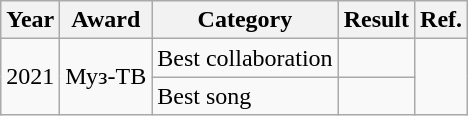<table class="wikitable">
<tr>
<th>Year</th>
<th>Award</th>
<th>Category</th>
<th>Result</th>
<th>Ref.</th>
</tr>
<tr>
<td rowspan="2">2021</td>
<td rowspan="2">Муз-ТВ</td>
<td>Best collaboration</td>
<td></td>
<td rowspan="2"></td>
</tr>
<tr>
<td>Best song</td>
<td></td>
</tr>
</table>
